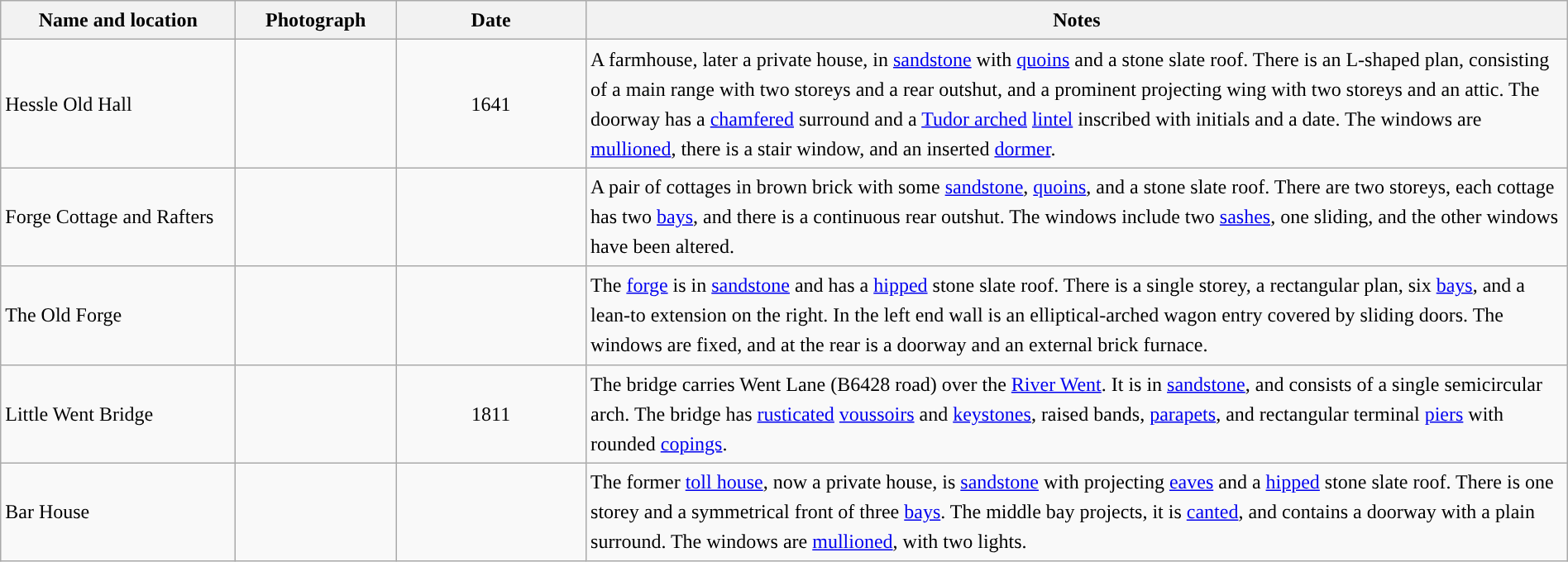<table class="wikitable sortable plainrowheaders" style="width:100%;border:0px;text-align:left;line-height:150%;">
<tr>
<th scope="col"  style="width:150px">Name and location</th>
<th scope="col"  style="width:100px" class="unsortable">Photograph</th>
<th scope="col"  style="width:120px">Date</th>
<th scope="col"  style="width:650px" class="unsortable">Notes</th>
</tr>
<tr>
<td>Hessle Old Hall<br><small></small></td>
<td></td>
<td align="center">1641</td>
<td>A farmhouse, later a private house, in <a href='#'>sandstone</a> with <a href='#'>quoins</a> and a stone slate roof.  There is an L-shaped plan, consisting of a main range with two storeys and a rear outshut, and a prominent projecting wing with two storeys and an attic.  The doorway has a <a href='#'>chamfered</a> surround and a <a href='#'>Tudor arched</a> <a href='#'>lintel</a> inscribed with initials and a date.  The windows are <a href='#'>mullioned</a>, there is a stair window, and an inserted <a href='#'>dormer</a>.</td>
</tr>
<tr>
<td>Forge Cottage and Rafters<br><small></small></td>
<td></td>
<td align="center"></td>
<td>A pair of cottages in brown brick with some <a href='#'>sandstone</a>, <a href='#'>quoins</a>, and a stone slate roof.  There are two storeys, each cottage has two <a href='#'>bays</a>, and there is a continuous rear outshut.  The windows include two <a href='#'>sashes</a>, one sliding, and the other windows have been altered.</td>
</tr>
<tr>
<td>The Old Forge<br><small></small></td>
<td></td>
<td align="center"></td>
<td>The <a href='#'>forge</a> is in <a href='#'>sandstone</a> and has a <a href='#'>hipped</a> stone slate roof.  There is a single storey, a rectangular plan, six <a href='#'>bays</a>, and a lean-to extension on the right.  In the left end wall is an elliptical-arched wagon entry covered by sliding doors.  The windows are fixed, and at the rear is a doorway and an external brick furnace.</td>
</tr>
<tr>
<td>Little Went Bridge<br><small></small></td>
<td></td>
<td align="center">1811</td>
<td>The bridge carries Went Lane (B6428 road) over the <a href='#'>River Went</a>.  It is in <a href='#'>sandstone</a>, and consists of a single semicircular arch.  The bridge has <a href='#'>rusticated</a> <a href='#'>voussoirs</a> and <a href='#'>keystones</a>, raised bands, <a href='#'>parapets</a>, and rectangular terminal <a href='#'>piers</a> with rounded <a href='#'>copings</a>.</td>
</tr>
<tr>
<td>Bar House<br><small></small></td>
<td></td>
<td align="center"></td>
<td>The former <a href='#'>toll house</a>, now a private house, is <a href='#'>sandstone</a> with projecting <a href='#'>eaves</a> and a <a href='#'>hipped</a> stone slate roof.  There is one storey and a symmetrical front of three <a href='#'>bays</a>.  The middle bay projects, it is <a href='#'>canted</a>, and contains a doorway with a plain surround.  The windows are <a href='#'>mullioned</a>, with two lights.</td>
</tr>
<tr>
</tr>
</table>
